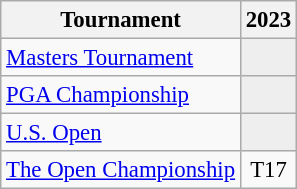<table class="wikitable" style="font-size:95%;text-align:center;">
<tr>
<th>Tournament</th>
<th>2023</th>
</tr>
<tr>
<td align=left><a href='#'>Masters Tournament</a></td>
<td style="background:#eeeeee;"></td>
</tr>
<tr>
<td align=left><a href='#'>PGA Championship</a></td>
<td style="background:#eeeeee;"></td>
</tr>
<tr>
<td align=left><a href='#'>U.S. Open</a></td>
<td style="background:#eeeeee;"></td>
</tr>
<tr>
<td align=left><a href='#'>The Open Championship</a></td>
<td>T17</td>
</tr>
</table>
